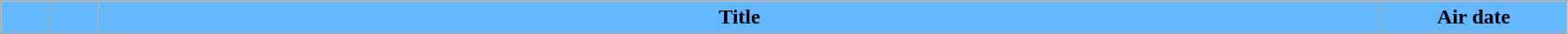<table class=wikitable style="width:95%; background:#FFFFFF">
<tr>
<th style="background:#63B8FF; width:30px"></th>
<th style="background:#63B8FF; width:30px"></th>
<th style="background:#63B8FF">Title</th>
<th style="background:#63B8FF; width:135px">Air date<br>


















































</th>
</tr>
</table>
